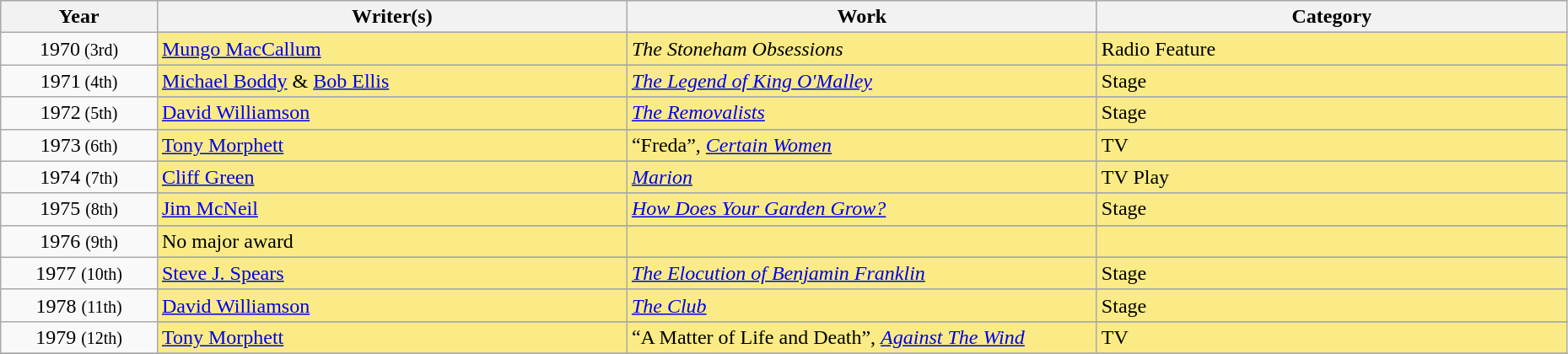<table class="wikitable" style="width:98%;">
<tr style="background:#bebebe;">
<th style="width:10%;">Year</th>
<th style="width:30%;">Writer(s)</th>
<th style="width:30%;">Work</th>
<th style="width:30%;">Category</th>
</tr>
<tr>
<td rowspan=2 style="text-align:center">1970<small> (3rd)</small></td>
</tr>
<tr style="background:#FAEB86"|>
<td><a href='#'>Mungo MacCallum</a></td>
<td><em>The Stoneham Obsessions</em></td>
<td>Radio Feature</td>
</tr>
<tr>
<td rowspan=2 style="text-align:center">1971<small> (4th)</small></td>
</tr>
<tr style="background:#FAEB86"|>
<td><a href='#'>Michael Boddy</a> & <a href='#'>Bob Ellis</a></td>
<td><em><a href='#'>The Legend of King O'Malley</a></em></td>
<td>Stage</td>
</tr>
<tr>
<td rowspan=2 style="text-align:center">1972<small> (5th)</small></td>
</tr>
<tr style="background:#FAEB86"|>
<td><a href='#'>David Williamson</a></td>
<td><em><a href='#'>The Removalists</a></em></td>
<td>Stage</td>
</tr>
<tr>
<td rowspan=2 style="text-align:center">1973<small> (6th)</small></td>
</tr>
<tr style="background:#FAEB86"|>
<td><a href='#'>Tony Morphett</a></td>
<td>“Freda”, <em><a href='#'>Certain Women</a></em></td>
<td>TV</td>
</tr>
<tr>
<td rowspan=2 style="text-align:center">1974 <small>(7th)</small></td>
</tr>
<tr style="background:#FAEB86"|>
<td><a href='#'>Cliff Green</a></td>
<td><em><a href='#'>Marion</a></em></td>
<td>TV Play</td>
</tr>
<tr>
<td rowspan=2 style="text-align:center">1975 <small>(8th)</small></td>
</tr>
<tr style="background:#FAEB86"|>
<td><a href='#'>Jim McNeil</a></td>
<td><em><a href='#'>How Does Your Garden Grow?</a></em></td>
<td>Stage</td>
</tr>
<tr>
<td rowspan=2 style="text-align:center">1976 <small>(9th)</small></td>
</tr>
<tr style="background:#FAEB86"|>
<td>No major award</td>
<td></td>
<td></td>
</tr>
<tr>
<td rowspan=2 style="text-align:center">1977 <small>(10th)</small></td>
</tr>
<tr style="background:#FAEB86"|>
<td><a href='#'>Steve J. Spears</a></td>
<td><em><a href='#'>The Elocution of Benjamin Franklin</a></em></td>
<td>Stage</td>
</tr>
<tr>
<td rowspan=2 style="text-align:center">1978 <small>(11th)</small></td>
</tr>
<tr style="background:#FAEB86"|>
<td><a href='#'>David Williamson</a></td>
<td><em><a href='#'>The Club</a></em></td>
<td>Stage</td>
</tr>
<tr>
<td rowspan=2 style="text-align:center">1979 <small>(12th)</small></td>
</tr>
<tr style="background:#FAEB86"|>
<td><a href='#'>Tony Morphett</a></td>
<td>“A Matter of Life and Death”, <em><a href='#'>Against The Wind</a></em></td>
<td>TV</td>
</tr>
<tr>
</tr>
</table>
